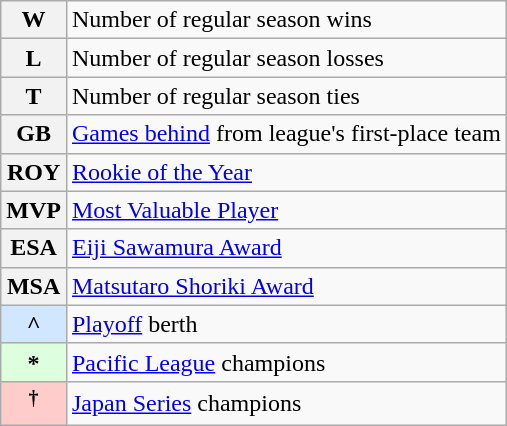<table class="wikitable">
<tr>
<th scope="row" align="center">W</th>
<td>Number of regular season wins</td>
</tr>
<tr>
<th scope="row" align="center">L</th>
<td>Number of regular season losses</td>
</tr>
<tr>
<th scope="row" align="center">T</th>
<td>Number of regular season ties</td>
</tr>
<tr>
<th scope="row" align="center">GB</th>
<td><a href='#'>Games behind</a> from league's first-place team</td>
</tr>
<tr>
<th scope="row" align="center">ROY</th>
<td><a href='#'>Rookie of the Year</a></td>
</tr>
<tr>
<th scope="row" align="center">MVP</th>
<td><a href='#'>Most Valuable Player</a></td>
</tr>
<tr>
<th scope="row" align="center">ESA</th>
<td><a href='#'>Eiji Sawamura Award</a></td>
</tr>
<tr>
<th scope="row" align="center">MSA</th>
<td><a href='#'>Matsutaro Shoriki Award</a></td>
</tr>
<tr>
<th scope="row" align="center" style="background: #D0E7FF">^</th>
<td><a href='#'>Playoff</a> berth</td>
</tr>
<tr>
<th scope="row" align="center" style="background: #ddffdd">*</th>
<td><a href='#'>Pacific League</a> champions</td>
</tr>
<tr>
<th scope="row" align="center" style="background: #FFCCCC"><sup>†</sup></th>
<td><a href='#'>Japan Series</a> champions</td>
</tr>
</table>
